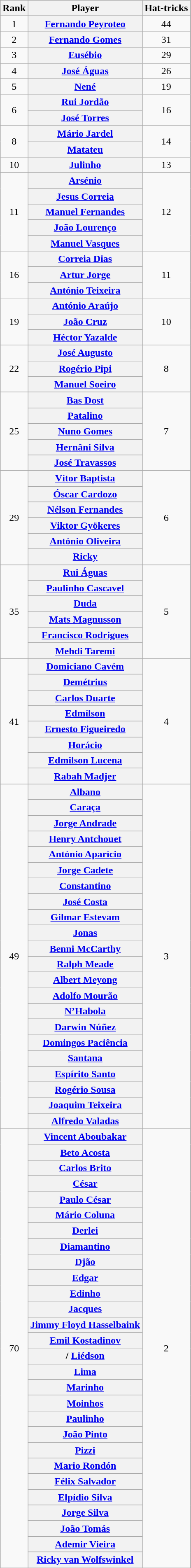<table class="wikitable plainrowheaders" style="text-align:center">
<tr>
<th scope="col">Rank</th>
<th scope="col">Player</th>
<th scope="col">Hat-tricks</th>
</tr>
<tr>
<td>1</td>
<th scope="row"> <a href='#'>Fernando Peyroteo</a></th>
<td>44</td>
</tr>
<tr>
<td>2</td>
<th scope="row"> <a href='#'>Fernando Gomes</a></th>
<td>31</td>
</tr>
<tr>
<td>3</td>
<th scope="row"> <a href='#'>Eusébio</a></th>
<td>29</td>
</tr>
<tr>
<td>4</td>
<th scope="row"> <a href='#'>José Águas</a></th>
<td>26</td>
</tr>
<tr>
<td>5</td>
<th scope="row"> <a href='#'>Nené</a></th>
<td>19</td>
</tr>
<tr>
<td rowspan="2" style="border-top:1px solid silver">6</td>
<th style="border-top:1px solid silver" scope="row"> <a href='#'>Rui Jordão</a></th>
<td rowspan="2" style="border-top:1px solid silver">16</td>
</tr>
<tr>
<th scope="row"> <a href='#'>José Torres</a></th>
</tr>
<tr>
<td rowspan="2" style="border-top:1px solid silver">8</td>
<th style="border-top:1px solid silver" scope="row"> <a href='#'>Mário Jardel</a></th>
<td rowspan="2" style="border-top:1px solid silver">14</td>
</tr>
<tr>
<th scope="row"> <a href='#'>Matateu</a></th>
</tr>
<tr>
<td>10</td>
<th scope="row"> <a href='#'>Julinho</a></th>
<td>13</td>
</tr>
<tr>
<td rowspan="5" style="border-top:1px solid silver">11</td>
<th style="border-top:1px solid silver" scope="row"> <a href='#'>Arsénio</a></th>
<td rowspan="5" style="border-top:1px solid silver">12</td>
</tr>
<tr>
<th scope="row"> <a href='#'>Jesus Correia</a></th>
</tr>
<tr>
<th scope="row"> <a href='#'>Manuel Fernandes</a></th>
</tr>
<tr>
<th scope="row"> <a href='#'>João Lourenço</a></th>
</tr>
<tr>
<th scope="row"> <a href='#'>Manuel Vasques</a></th>
</tr>
<tr>
<td rowspan="3" style="border-top:1px solid silver">16</td>
<th style="border-top:1px solid silver" scope="row"> <a href='#'>Correia Dias</a></th>
<td rowspan="3" style="border-top:1px solid silver">11</td>
</tr>
<tr>
<th scope="row"> <a href='#'>Artur Jorge</a></th>
</tr>
<tr>
<th scope="row"> <a href='#'>António Teixeira</a></th>
</tr>
<tr>
<td rowspan="3" style="border-top:1px solid silver">19</td>
<th style="border-top:1px solid silver" scope="row"> <a href='#'>António Araújo</a></th>
<td rowspan="3" style="border-top:1px solid silver">10</td>
</tr>
<tr>
<th scope="row"> <a href='#'>João Cruz</a></th>
</tr>
<tr>
<th scope="row"> <a href='#'>Héctor Yazalde</a></th>
</tr>
<tr>
<td rowspan="3" style="border-top:1px solid silver">22</td>
<th style="border-top:1px solid silver" scope="row"> <a href='#'>José Augusto</a></th>
<td rowspan="3" style="border-top:1px solid silver">8</td>
</tr>
<tr>
<th scope="row"> <a href='#'>Rogério Pipi</a></th>
</tr>
<tr>
<th scope="row"> <a href='#'>Manuel Soeiro</a></th>
</tr>
<tr>
<td rowspan="5" style="border-top:1px solid silver">25</td>
<th style="border-top:1px solid silver" scope="row"> <a href='#'>Bas Dost</a></th>
<td rowspan="5" style="border-top:1px solid silver">7</td>
</tr>
<tr>
<th scope="row"> <a href='#'>Patalino</a></th>
</tr>
<tr>
<th scope="row"> <a href='#'>Nuno Gomes</a></th>
</tr>
<tr>
<th scope="row"> <a href='#'>Hernâni Silva</a></th>
</tr>
<tr>
<th scope="row"> <a href='#'>José Travassos</a></th>
</tr>
<tr>
<td rowspan="6" style="border-top:1px solid silver">29</td>
<th style="border-top:1px solid silver" scope="row"> <a href='#'>Vítor Baptista</a></th>
<td rowspan="6" style="border-top:1px solid silver">6</td>
</tr>
<tr>
<th scope="row"> <a href='#'>Óscar Cardozo</a></th>
</tr>
<tr>
<th scope="row"> <a href='#'>Nélson Fernandes</a></th>
</tr>
<tr>
<th scope="row"> <a href='#'>Viktor Gyökeres</a></th>
</tr>
<tr>
<th scope="row"> <a href='#'>António Oliveira</a></th>
</tr>
<tr>
<th scope="row"> <a href='#'>Ricky</a></th>
</tr>
<tr>
<td rowspan="6" style="border-top:1px solid silver">35</td>
<th style="border-top:1px solid silver" scope="row"> <a href='#'>Rui Águas</a></th>
<td rowspan="6" style="border-top:1px solid silver">5</td>
</tr>
<tr>
<th scope="row"> <a href='#'>Paulinho Cascavel</a></th>
</tr>
<tr>
<th scope="row"> <a href='#'>Duda</a></th>
</tr>
<tr>
<th scope="row"> <a href='#'>Mats Magnusson</a></th>
</tr>
<tr>
<th scope="row"> <a href='#'>Francisco Rodrigues</a></th>
</tr>
<tr>
<th scope="row"> <a href='#'>Mehdi Taremi</a></th>
</tr>
<tr>
<td rowspan="8" style="border-top:1px solid silver">41</td>
<th style="border-top:1px solid silver" scope="row"> <a href='#'>Domiciano Cavém</a></th>
<td rowspan="8" style="border-top:1px solid silver">4</td>
</tr>
<tr>
<th scope="row"> <a href='#'>Demétrius</a></th>
</tr>
<tr>
<th scope="row"> <a href='#'>Carlos Duarte</a></th>
</tr>
<tr>
<th scope="row"> <a href='#'>Edmílson</a></th>
</tr>
<tr>
<th scope="row"> <a href='#'>Ernesto Figueiredo</a></th>
</tr>
<tr>
<th scope="row"> <a href='#'>Horácio</a></th>
</tr>
<tr>
<th scope="row"> <a href='#'>Edmilson Lucena</a></th>
</tr>
<tr>
<th scope="row"> <a href='#'>Rabah Madjer</a></th>
</tr>
<tr>
<td rowspan="22" style="border-top:1px solid silver">49</td>
<th style="border-top:1px solid silver" scope="row"> <a href='#'>Albano</a></th>
<td rowspan="22" style="border-top:1px solid silver">3</td>
</tr>
<tr>
<th scope="row"> <a href='#'>Caraça</a></th>
</tr>
<tr>
<th scope="row"> <a href='#'>Jorge Andrade</a></th>
</tr>
<tr>
<th scope="row"> <a href='#'>Henry Antchouet</a></th>
</tr>
<tr>
<th scope="row"> <a href='#'>António Aparício</a></th>
</tr>
<tr>
<th scope="row"> <a href='#'>Jorge Cadete</a></th>
</tr>
<tr>
<th scope="row"> <a href='#'>Constantino</a></th>
</tr>
<tr>
<th scope="row"> <a href='#'>José Costa</a></th>
</tr>
<tr>
<th scope="row"> <a href='#'>Gilmar Estevam</a></th>
</tr>
<tr>
<th scope="row"> <a href='#'>Jonas</a></th>
</tr>
<tr>
<th scope="row"> <a href='#'>Benni McCarthy</a></th>
</tr>
<tr>
<th scope="row"> <a href='#'>Ralph Meade</a></th>
</tr>
<tr>
<th scope="row"> <a href='#'>Albert Meyong</a></th>
</tr>
<tr>
<th scope="row"> <a href='#'>Adolfo Mourão</a></th>
</tr>
<tr>
<th scope="row"> <a href='#'>N’Habola</a></th>
</tr>
<tr>
<th scope="row"> <a href='#'>Darwin Núñez</a></th>
</tr>
<tr>
<th scope="row"> <a href='#'>Domingos Paciência</a></th>
</tr>
<tr>
<th scope="row"> <a href='#'>Santana</a></th>
</tr>
<tr>
<th scope="row"> <a href='#'>Espírito Santo</a></th>
</tr>
<tr>
<th scope="row"> <a href='#'>Rogério Sousa</a></th>
</tr>
<tr>
<th scope="row"> <a href='#'>Joaquim Teixeira</a></th>
</tr>
<tr>
<th scope="row"> <a href='#'>Alfredo Valadas</a></th>
</tr>
<tr>
<td rowspan="28" style="border-top:1px solid silver">70</td>
<th style="border-top:1px solid silver" scope="row"> <a href='#'>Vincent Aboubakar</a></th>
<td rowspan="28" style="border-top:1px solid silver">2</td>
</tr>
<tr>
<th scope="row"> <a href='#'>Beto Acosta</a></th>
</tr>
<tr>
<th scope="row"> <a href='#'>Carlos Brito</a></th>
</tr>
<tr>
<th scope="row"> <a href='#'>César</a></th>
</tr>
<tr>
<th scope="row"> <a href='#'>Paulo César</a></th>
</tr>
<tr>
<th scope="row"> <a href='#'>Mário Coluna</a></th>
</tr>
<tr>
<th scope="row"> <a href='#'>Derlei</a></th>
</tr>
<tr>
<th scope="row"> <a href='#'>Diamantino</a></th>
</tr>
<tr>
<th scope="row"> <a href='#'>Djão</a></th>
</tr>
<tr>
<th scope="row"> <a href='#'>Edgar</a></th>
</tr>
<tr>
<th scope="row"> <a href='#'>Edinho</a></th>
</tr>
<tr>
<th scope="row"> <a href='#'>Jacques</a></th>
</tr>
<tr>
<th scope="row"> <a href='#'>Jimmy Floyd Hasselbaink</a></th>
</tr>
<tr>
<th scope="row"> <a href='#'>Emil Kostadinov</a></th>
</tr>
<tr>
<th scope="row">/ <a href='#'>Liédson</a></th>
</tr>
<tr>
<th scope="row"> <a href='#'>Lima</a></th>
</tr>
<tr>
<th scope="row"> <a href='#'>Marinho</a></th>
</tr>
<tr>
<th scope="row"> <a href='#'>Moinhos</a></th>
</tr>
<tr>
<th scope="row"> <a href='#'>Paulinho</a></th>
</tr>
<tr>
<th scope="row"> <a href='#'>João Pinto</a></th>
</tr>
<tr>
<th scope="row"> <a href='#'>Pizzi</a></th>
</tr>
<tr>
<th scope="row"> <a href='#'>Mario Rondón</a></th>
</tr>
<tr>
<th scope="row"> <a href='#'>Félix Salvador</a></th>
</tr>
<tr>
<th scope="row"> <a href='#'>Elpídio Silva</a></th>
</tr>
<tr>
<th scope="row"> <a href='#'>Jorge Silva</a></th>
</tr>
<tr>
<th scope="row"> <a href='#'>João Tomás</a></th>
</tr>
<tr>
<th scope="row"> <a href='#'>Ademir Vieira</a></th>
</tr>
<tr>
<th scope="row"> <a href='#'>Ricky van Wolfswinkel</a></th>
</tr>
</table>
